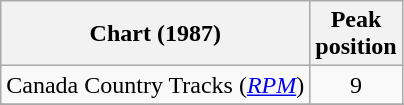<table class="wikitable sortable">
<tr>
<th align="left">Chart (1987)</th>
<th align="center">Peak<br>position</th>
</tr>
<tr>
<td align="left">Canada Country Tracks (<em><a href='#'>RPM</a></em>)</td>
<td align="center">9</td>
</tr>
<tr>
</tr>
<tr>
</tr>
</table>
